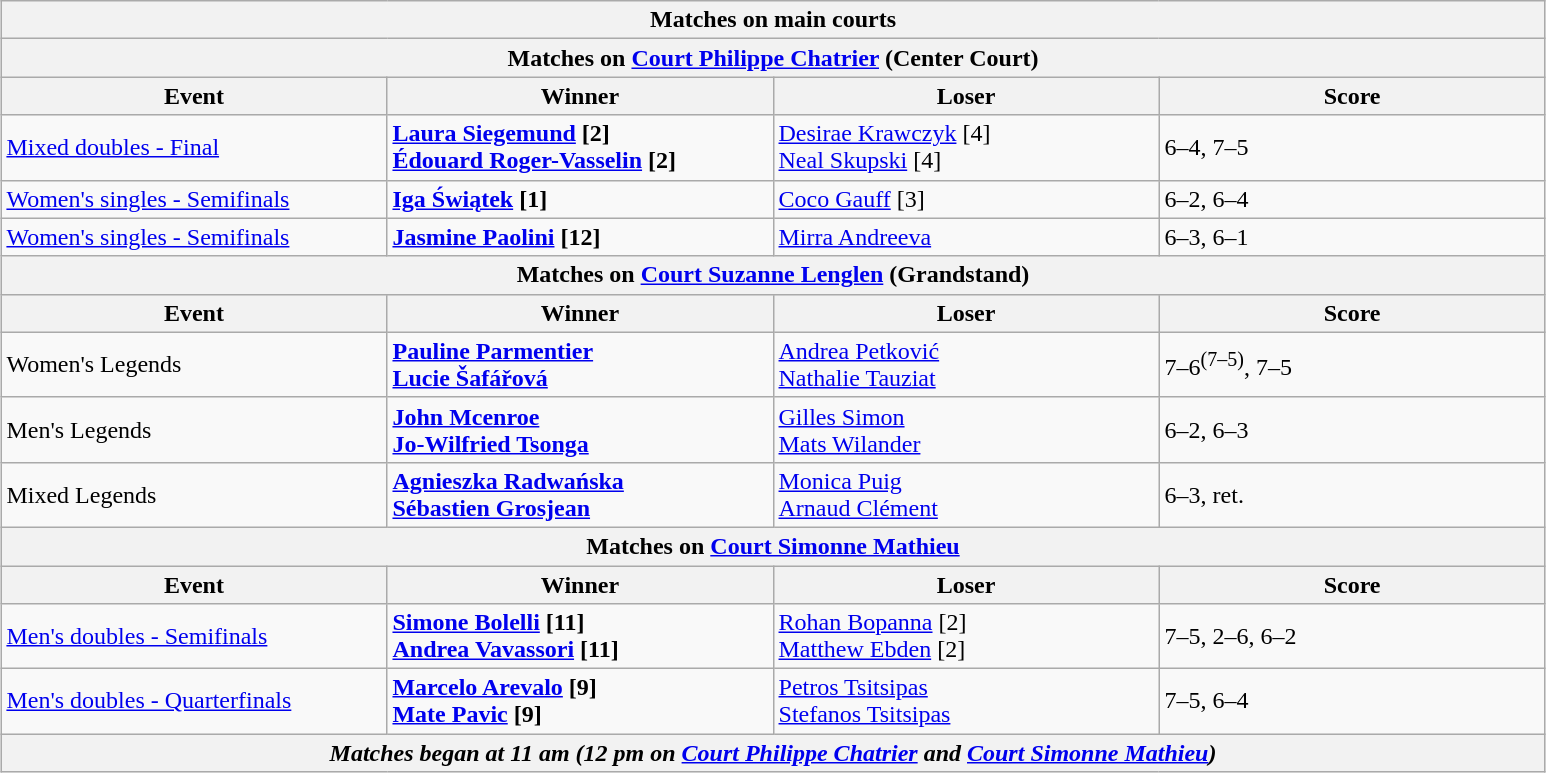<table class="wikitable" style="margin:auto;">
<tr>
<th colspan=4 style=white-space:nowrap>Matches on main courts</th>
</tr>
<tr>
<th colspan=4>Matches on <a href='#'>Court Philippe Chatrier</a> (Center Court)</th>
</tr>
<tr>
<th width=250>Event</th>
<th width=250>Winner</th>
<th width=250>Loser</th>
<th width=250>Score</th>
</tr>
<tr>
<td><a href='#'>Mixed doubles - Final</a></td>
<td><strong> <a href='#'>Laura Siegemund</a> [2] <br>  <a href='#'>Édouard Roger-Vasselin</a> [2]</strong></td>
<td> <a href='#'>Desirae Krawczyk</a> [4] <br>  <a href='#'>Neal Skupski</a> [4]</td>
<td>6–4, 7–5</td>
</tr>
<tr>
<td><a href='#'>Women's singles - Semifinals</a></td>
<td><strong> <a href='#'>Iga Świątek</a> [1]</strong></td>
<td> <a href='#'>Coco Gauff</a> [3]</td>
<td>6–2, 6–4</td>
</tr>
<tr>
<td><a href='#'>Women's singles - Semifinals</a></td>
<td><strong> <a href='#'>Jasmine Paolini</a> [12]</strong></td>
<td> <a href='#'>Mirra Andreeva</a></td>
<td>6–3, 6–1</td>
</tr>
<tr>
<th colspan=4>Matches on <a href='#'>Court Suzanne Lenglen</a> (Grandstand)</th>
</tr>
<tr>
<th width=250>Event</th>
<th width=250>Winner</th>
<th width=250>Loser</th>
<th width=250>Score</th>
</tr>
<tr>
<td>Women's Legends</td>
<td><strong> <a href='#'>Pauline Parmentier</a> <br>  <a href='#'>Lucie Šafářová</a></strong></td>
<td> <a href='#'>Andrea Petković</a> <br>  <a href='#'>Nathalie Tauziat</a></td>
<td>7–6<sup>(7–5)</sup>, 7–5</td>
</tr>
<tr>
<td>Men's Legends</td>
<td><strong> <a href='#'>John Mcenroe</a> <br>  <a href='#'>Jo-Wilfried Tsonga</a></strong></td>
<td> <a href='#'>Gilles Simon</a> <br>  <a href='#'>Mats Wilander</a></td>
<td>6–2, 6–3</td>
</tr>
<tr>
<td>Mixed Legends</td>
<td><strong> <a href='#'>Agnieszka Radwańska</a> <br>  <a href='#'>Sébastien Grosjean</a></strong></td>
<td> <a href='#'>Monica Puig</a> <br>  <a href='#'>Arnaud Clément</a></td>
<td>6–3, ret.</td>
</tr>
<tr>
<th colspan=4>Matches on <a href='#'>Court Simonne Mathieu</a></th>
</tr>
<tr>
<th width=250>Event</th>
<th width=250>Winner</th>
<th width=250>Loser</th>
<th width=250>Score</th>
</tr>
<tr>
<td><a href='#'>Men's doubles - Semifinals</a></td>
<td><strong> <a href='#'>Simone Bolelli</a> [11] <br>  <a href='#'>Andrea Vavassori</a> [11]</strong></td>
<td> <a href='#'>Rohan Bopanna</a> [2] <br>  <a href='#'>Matthew Ebden</a> [2]</td>
<td>7–5, 2–6, 6–2</td>
</tr>
<tr>
<td><a href='#'>Men's doubles - Quarterfinals</a></td>
<td><strong> <a href='#'>Marcelo Arevalo</a> [9] <br>  <a href='#'>Mate Pavic</a>  [9]</strong></td>
<td> <a href='#'>Petros Tsitsipas</a> <br>  <a href='#'>Stefanos Tsitsipas</a></td>
<td>7–5, 6–4</td>
</tr>
<tr>
<th colspan=4><em>Matches began at 11 am (12 pm on <a href='#'>Court Philippe Chatrier</a> and <a href='#'>Court Simonne Mathieu</a>)</em></th>
</tr>
</table>
